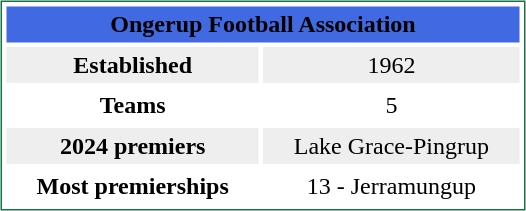<table style="margin:5px; border:1px solid #177245;" align=right cellpadding=3 cellspacing=3 width=350>
<tr align="center" bgcolor=#4169E1>
<td colspan=2><span><strong>Ongerup Football Association</strong></span></td>
</tr>
<tr align="center" bgcolor="#eeeeee">
<td><strong>Established</strong></td>
<td>1962</td>
</tr>
<tr align="center">
<td><strong>Teams</strong></td>
<td>5</td>
</tr>
<tr align="center" bgcolor="#eeeeee">
<td><strong>2024 premiers</strong></td>
<td>Lake Grace-Pingrup</td>
</tr>
<tr align="center">
<td><strong>Most premierships</strong></td>
<td>13 - Jerramungup</td>
</tr>
</table>
